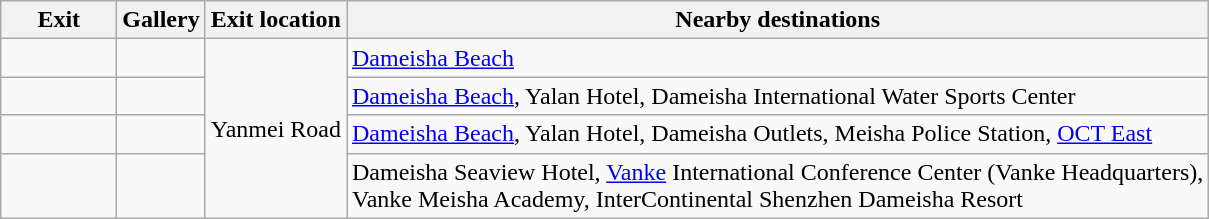<table class="wikitable">
<tr>
<th style="width:70px">Exit</th>
<th>Gallery</th>
<th>Exit location</th>
<th>Nearby destinations</th>
</tr>
<tr>
<td align="center"></td>
<td></td>
<td align=center rowspan=4>Yanmei Road</td>
<td><a href='#'>Dameisha Beach</a></td>
</tr>
<tr>
<td align="center"></td>
<td></td>
<td><a href='#'>Dameisha Beach</a>, Yalan Hotel, Dameisha International Water Sports Center</td>
</tr>
<tr>
<td align="center"></td>
<td></td>
<td><a href='#'>Dameisha Beach</a>, Yalan Hotel, Dameisha Outlets, Meisha Police Station, <a href='#'>OCT East</a></td>
</tr>
<tr>
<td align="center"></td>
<td></td>
<td>Dameisha Seaview Hotel, <a href='#'>Vanke</a> International Conference Center (Vanke Headquarters),<br>Vanke Meisha Academy, InterContinental Shenzhen Dameisha Resort</td>
</tr>
</table>
